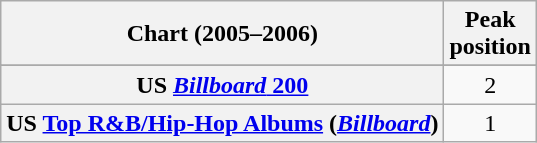<table class="wikitable sortable plainrowheaders" style="text-align:center">
<tr>
<th scope="col">Chart (2005–2006)</th>
<th scope="col">Peak<br>position</th>
</tr>
<tr>
</tr>
<tr>
</tr>
<tr>
</tr>
<tr>
<th scope="row">US <a href='#'><em>Billboard</em> 200</a></th>
<td>2</td>
</tr>
<tr>
<th scope="row">US <a href='#'>Top R&B/Hip-Hop Albums</a> (<em><a href='#'>Billboard</a></em>)</th>
<td>1</td>
</tr>
</table>
